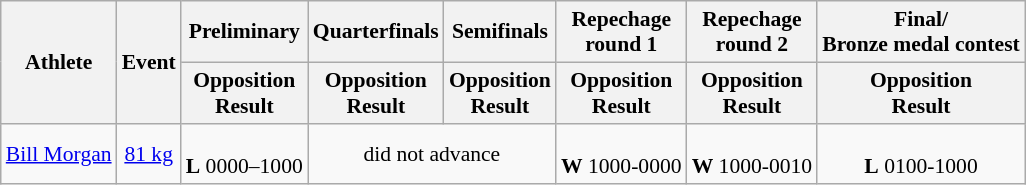<table class=wikitable style="font-size:90%">
<tr>
<th rowspan="2">Athlete</th>
<th rowspan="2">Event</th>
<th>Preliminary</th>
<th>Quarterfinals</th>
<th>Semifinals</th>
<th>Repechage <br>round 1</th>
<th>Repechage <br>round 2</th>
<th>Final/<br>Bronze medal contest</th>
</tr>
<tr>
<th>Opposition<br>Result</th>
<th>Opposition<br>Result</th>
<th>Opposition<br>Result</th>
<th>Opposition<br>Result</th>
<th>Opposition<br>Result</th>
<th>Opposition<br>Result</th>
</tr>
<tr>
<td><a href='#'>Bill Morgan</a></td>
<td style="text-align:center;"><a href='#'>81 kg</a></td>
<td style="text-align:center;"><br> <strong>L</strong> 0000–1000</td>
<td style="text-align:center;" colspan="2">did not advance</td>
<td style="text-align:center;"><br> <strong>W</strong> 1000-0000</td>
<td style="text-align:center;"><br> <strong>W</strong> 1000-0010</td>
<td style="text-align:center;"><br> <strong>L</strong> 0100-1000</td>
</tr>
</table>
